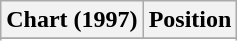<table class="wikitable sortable plainrowheaders" style="text-align:center">
<tr>
<th>Chart (1997)</th>
<th>Position</th>
</tr>
<tr>
</tr>
<tr>
</tr>
</table>
